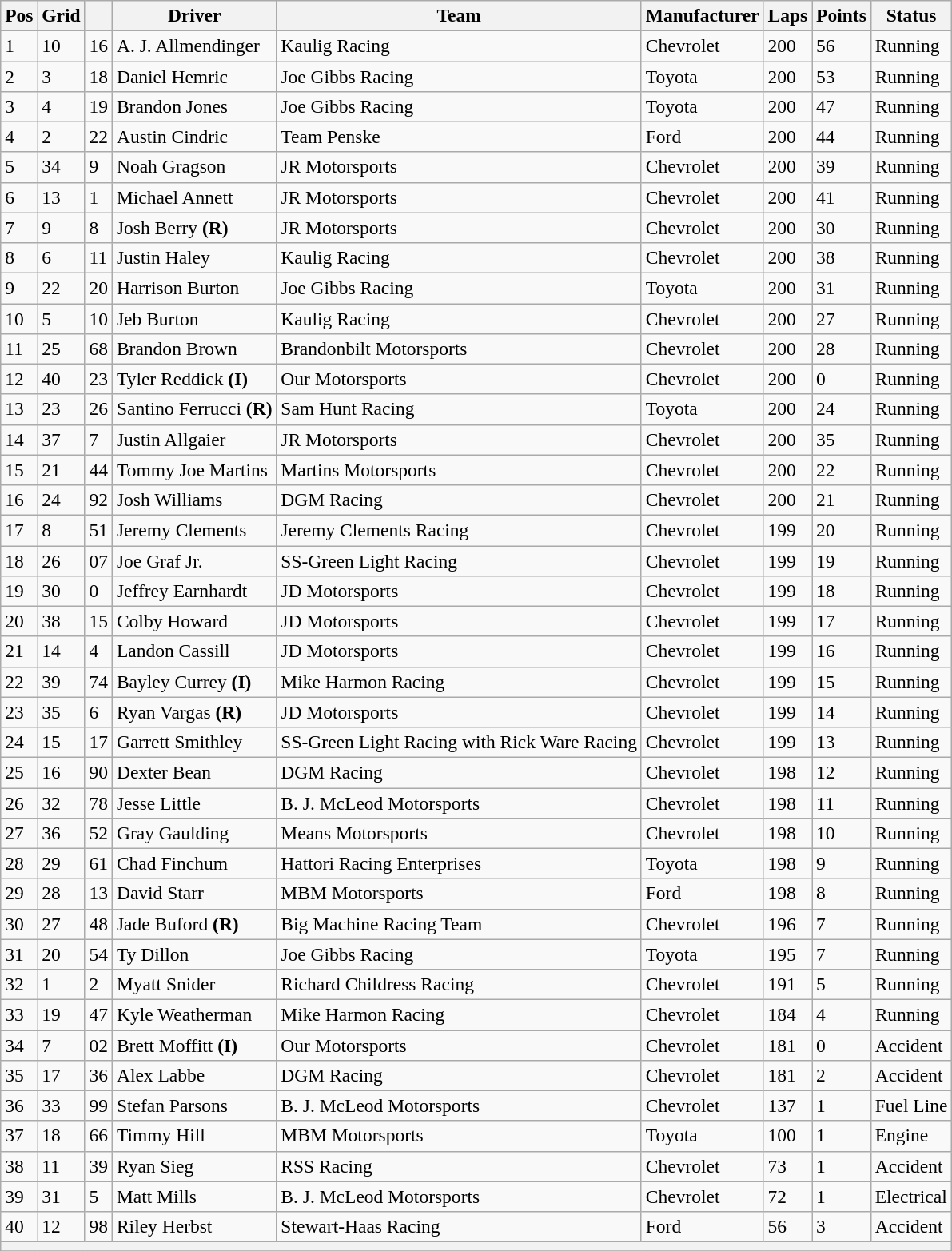<table class="wikitable" style="font-size:98%">
<tr>
<th>Pos</th>
<th>Grid</th>
<th></th>
<th>Driver</th>
<th>Team</th>
<th>Manufacturer</th>
<th>Laps</th>
<th>Points</th>
<th>Status</th>
</tr>
<tr>
<td>1</td>
<td>10</td>
<td>16</td>
<td>A. J. Allmendinger</td>
<td>Kaulig Racing</td>
<td>Chevrolet</td>
<td>200</td>
<td>56</td>
<td>Running</td>
</tr>
<tr>
<td>2</td>
<td>3</td>
<td>18</td>
<td>Daniel Hemric</td>
<td>Joe Gibbs Racing</td>
<td>Toyota</td>
<td>200</td>
<td>53</td>
<td>Running</td>
</tr>
<tr>
<td>3</td>
<td>4</td>
<td>19</td>
<td>Brandon Jones</td>
<td>Joe Gibbs Racing</td>
<td>Toyota</td>
<td>200</td>
<td>47</td>
<td>Running</td>
</tr>
<tr>
<td>4</td>
<td>2</td>
<td>22</td>
<td>Austin Cindric</td>
<td>Team Penske</td>
<td>Ford</td>
<td>200</td>
<td>44</td>
<td>Running</td>
</tr>
<tr>
<td>5</td>
<td>34</td>
<td>9</td>
<td>Noah Gragson</td>
<td>JR Motorsports</td>
<td>Chevrolet</td>
<td>200</td>
<td>39</td>
<td>Running</td>
</tr>
<tr>
<td>6</td>
<td>13</td>
<td>1</td>
<td>Michael Annett</td>
<td>JR Motorsports</td>
<td>Chevrolet</td>
<td>200</td>
<td>41</td>
<td>Running</td>
</tr>
<tr>
<td>7</td>
<td>9</td>
<td>8</td>
<td>Josh Berry <strong>(R)</strong></td>
<td>JR Motorsports</td>
<td>Chevrolet</td>
<td>200</td>
<td>30</td>
<td>Running</td>
</tr>
<tr>
<td>8</td>
<td>6</td>
<td>11</td>
<td>Justin Haley</td>
<td>Kaulig Racing</td>
<td>Chevrolet</td>
<td>200</td>
<td>38</td>
<td>Running</td>
</tr>
<tr>
<td>9</td>
<td>22</td>
<td>20</td>
<td>Harrison Burton</td>
<td>Joe Gibbs Racing</td>
<td>Toyota</td>
<td>200</td>
<td>31</td>
<td>Running</td>
</tr>
<tr>
<td>10</td>
<td>5</td>
<td>10</td>
<td>Jeb Burton</td>
<td>Kaulig Racing</td>
<td>Chevrolet</td>
<td>200</td>
<td>27</td>
<td>Running</td>
</tr>
<tr>
<td>11</td>
<td>25</td>
<td>68</td>
<td>Brandon Brown</td>
<td>Brandonbilt Motorsports</td>
<td>Chevrolet</td>
<td>200</td>
<td>28</td>
<td>Running</td>
</tr>
<tr>
<td>12</td>
<td>40</td>
<td>23</td>
<td>Tyler Reddick <strong>(I)</strong></td>
<td>Our Motorsports</td>
<td>Chevrolet</td>
<td>200</td>
<td>0</td>
<td>Running</td>
</tr>
<tr>
<td>13</td>
<td>23</td>
<td>26</td>
<td>Santino Ferrucci <strong>(R)</strong></td>
<td>Sam Hunt Racing</td>
<td>Toyota</td>
<td>200</td>
<td>24</td>
<td>Running</td>
</tr>
<tr>
<td>14</td>
<td>37</td>
<td>7</td>
<td>Justin Allgaier</td>
<td>JR Motorsports</td>
<td>Chevrolet</td>
<td>200</td>
<td>35</td>
<td>Running</td>
</tr>
<tr>
<td>15</td>
<td>21</td>
<td>44</td>
<td>Tommy Joe Martins</td>
<td>Martins Motorsports</td>
<td>Chevrolet</td>
<td>200</td>
<td>22</td>
<td>Running</td>
</tr>
<tr>
<td>16</td>
<td>24</td>
<td>92</td>
<td>Josh Williams</td>
<td>DGM Racing</td>
<td>Chevrolet</td>
<td>200</td>
<td>21</td>
<td>Running</td>
</tr>
<tr>
<td>17</td>
<td>8</td>
<td>51</td>
<td>Jeremy Clements</td>
<td>Jeremy Clements Racing</td>
<td>Chevrolet</td>
<td>199</td>
<td>20</td>
<td>Running</td>
</tr>
<tr>
<td>18</td>
<td>26</td>
<td>07</td>
<td>Joe Graf Jr.</td>
<td>SS-Green Light Racing</td>
<td>Chevrolet</td>
<td>199</td>
<td>19</td>
<td>Running</td>
</tr>
<tr>
<td>19</td>
<td>30</td>
<td>0</td>
<td>Jeffrey Earnhardt</td>
<td>JD Motorsports</td>
<td>Chevrolet</td>
<td>199</td>
<td>18</td>
<td>Running</td>
</tr>
<tr>
<td>20</td>
<td>38</td>
<td>15</td>
<td>Colby Howard</td>
<td>JD Motorsports</td>
<td>Chevrolet</td>
<td>199</td>
<td>17</td>
<td>Running</td>
</tr>
<tr>
<td>21</td>
<td>14</td>
<td>4</td>
<td>Landon Cassill</td>
<td>JD Motorsports</td>
<td>Chevrolet</td>
<td>199</td>
<td>16</td>
<td>Running</td>
</tr>
<tr>
<td>22</td>
<td>39</td>
<td>74</td>
<td>Bayley Currey <strong>(I)</strong></td>
<td>Mike Harmon Racing</td>
<td>Chevrolet</td>
<td>199</td>
<td>15</td>
<td>Running</td>
</tr>
<tr>
<td>23</td>
<td>35</td>
<td>6</td>
<td>Ryan Vargas <strong>(R)</strong></td>
<td>JD Motorsports</td>
<td>Chevrolet</td>
<td>199</td>
<td>14</td>
<td>Running</td>
</tr>
<tr>
<td>24</td>
<td>15</td>
<td>17</td>
<td>Garrett Smithley</td>
<td>SS-Green Light Racing with Rick Ware Racing</td>
<td>Chevrolet</td>
<td>199</td>
<td>13</td>
<td>Running</td>
</tr>
<tr>
<td>25</td>
<td>16</td>
<td>90</td>
<td>Dexter Bean</td>
<td>DGM Racing</td>
<td>Chevrolet</td>
<td>198</td>
<td>12</td>
<td>Running</td>
</tr>
<tr>
<td>26</td>
<td>32</td>
<td>78</td>
<td>Jesse Little</td>
<td>B. J. McLeod Motorsports</td>
<td>Chevrolet</td>
<td>198</td>
<td>11</td>
<td>Running</td>
</tr>
<tr>
<td>27</td>
<td>36</td>
<td>52</td>
<td>Gray Gaulding</td>
<td>Means Motorsports</td>
<td>Chevrolet</td>
<td>198</td>
<td>10</td>
<td>Running</td>
</tr>
<tr>
<td>28</td>
<td>29</td>
<td>61</td>
<td>Chad Finchum</td>
<td>Hattori Racing Enterprises</td>
<td>Toyota</td>
<td>198</td>
<td>9</td>
<td>Running</td>
</tr>
<tr>
<td>29</td>
<td>28</td>
<td>13</td>
<td>David Starr</td>
<td>MBM Motorsports</td>
<td>Ford</td>
<td>198</td>
<td>8</td>
<td>Running</td>
</tr>
<tr>
<td>30</td>
<td>27</td>
<td>48</td>
<td>Jade Buford <strong>(R)</strong></td>
<td>Big Machine Racing Team</td>
<td>Chevrolet</td>
<td>196</td>
<td>7</td>
<td>Running</td>
</tr>
<tr>
<td>31</td>
<td>20</td>
<td>54</td>
<td>Ty Dillon</td>
<td>Joe Gibbs Racing</td>
<td>Toyota</td>
<td>195</td>
<td>7</td>
<td>Running</td>
</tr>
<tr>
<td>32</td>
<td>1</td>
<td>2</td>
<td>Myatt Snider</td>
<td>Richard Childress Racing</td>
<td>Chevrolet</td>
<td>191</td>
<td>5</td>
<td>Running</td>
</tr>
<tr>
<td>33</td>
<td>19</td>
<td>47</td>
<td>Kyle Weatherman</td>
<td>Mike Harmon Racing</td>
<td>Chevrolet</td>
<td>184</td>
<td>4</td>
<td>Running</td>
</tr>
<tr>
<td>34</td>
<td>7</td>
<td>02</td>
<td>Brett Moffitt <strong>(I)</strong></td>
<td>Our Motorsports</td>
<td>Chevrolet</td>
<td>181</td>
<td>0</td>
<td>Accident</td>
</tr>
<tr>
<td>35</td>
<td>17</td>
<td>36</td>
<td>Alex Labbe</td>
<td>DGM Racing</td>
<td>Chevrolet</td>
<td>181</td>
<td>2</td>
<td>Accident</td>
</tr>
<tr>
<td>36</td>
<td>33</td>
<td>99</td>
<td>Stefan Parsons</td>
<td>B. J. McLeod Motorsports</td>
<td>Chevrolet</td>
<td>137</td>
<td>1</td>
<td>Fuel Line</td>
</tr>
<tr>
<td>37</td>
<td>18</td>
<td>66</td>
<td>Timmy Hill</td>
<td>MBM Motorsports</td>
<td>Toyota</td>
<td>100</td>
<td>1</td>
<td>Engine</td>
</tr>
<tr>
<td>38</td>
<td>11</td>
<td>39</td>
<td>Ryan Sieg</td>
<td>RSS Racing</td>
<td>Chevrolet</td>
<td>73</td>
<td>1</td>
<td>Accident</td>
</tr>
<tr>
<td>39</td>
<td>31</td>
<td>5</td>
<td>Matt Mills</td>
<td>B. J. McLeod Motorsports</td>
<td>Chevrolet</td>
<td>72</td>
<td>1</td>
<td>Electrical</td>
</tr>
<tr>
<td>40</td>
<td>12</td>
<td>98</td>
<td>Riley Herbst</td>
<td>Stewart-Haas Racing</td>
<td>Ford</td>
<td>56</td>
<td>3</td>
<td>Accident</td>
</tr>
<tr>
<th colspan="9"></th>
</tr>
<tr>
</tr>
</table>
